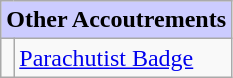<table class="wikitable">
<tr style="background:#ccf; text-align:center;">
<td colspan=2><strong>Other Accoutrements</strong></td>
</tr>
<tr>
<td align=center></td>
<td><a href='#'>Parachutist Badge</a></td>
</tr>
</table>
